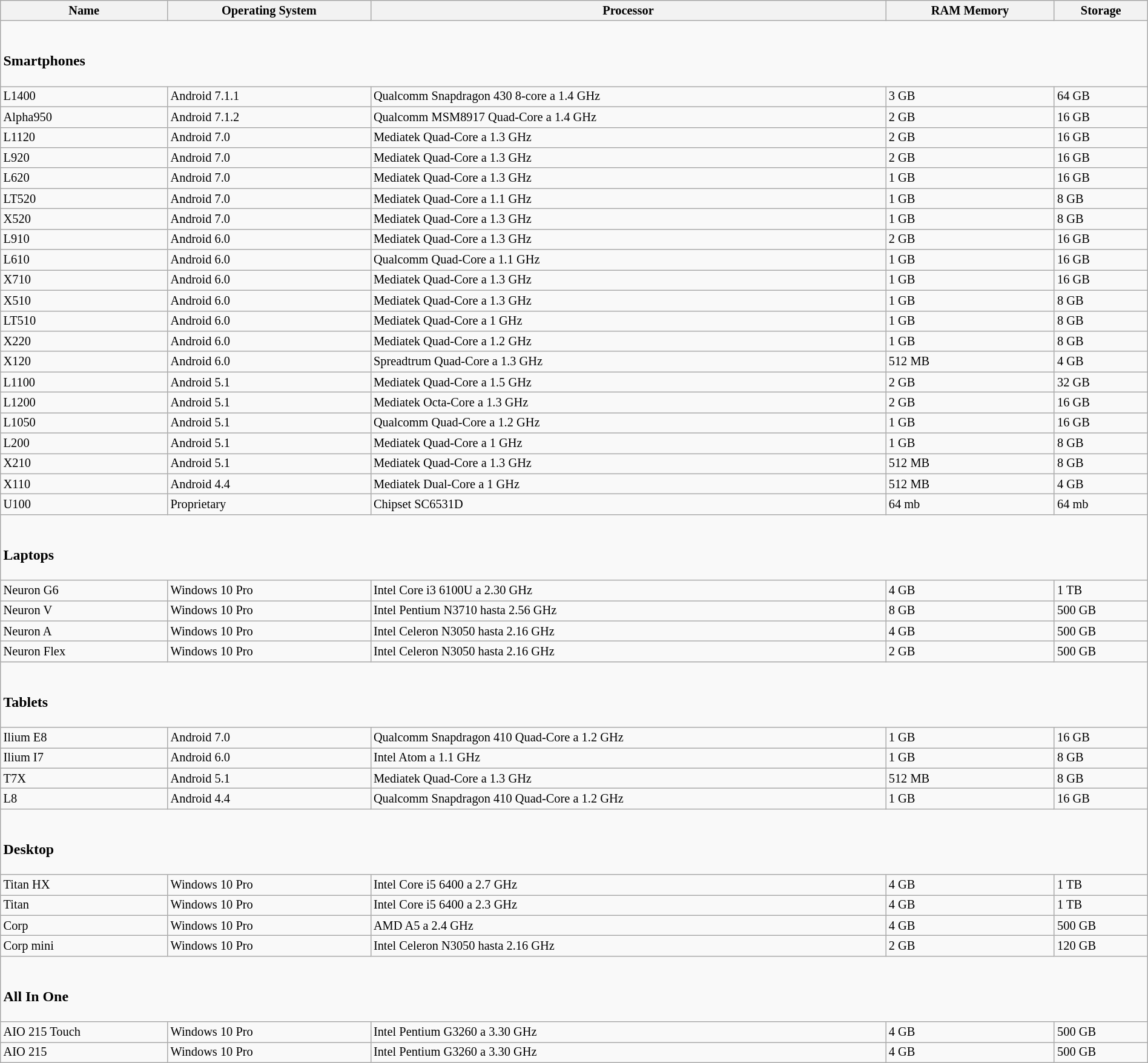<table class="wikitable sortable" style="font-size: 85%;width:100%; margin:auto">
<tr>
<th>Name</th>
<th>Operating System</th>
<th>Processor</th>
<th>RAM Memory</th>
<th>Storage</th>
</tr>
<tr>
<td colspan="5"><br><h3>Smartphones</h3></td>
</tr>
<tr>
<td>L1400</td>
<td>Android 7.1.1</td>
<td>Qualcomm Snapdragon 430 8-core a 1.4 GHz</td>
<td>3 GB</td>
<td>64 GB</td>
</tr>
<tr>
<td>Alpha950</td>
<td>Android 7.1.2</td>
<td>Qualcomm MSM8917 Quad-Core a 1.4 GHz</td>
<td>2 GB</td>
<td>16 GB</td>
</tr>
<tr>
<td>L1120</td>
<td>Android 7.0</td>
<td>Mediatek Quad-Core a 1.3 GHz</td>
<td>2 GB</td>
<td>16 GB</td>
</tr>
<tr>
<td>L920</td>
<td>Android 7.0</td>
<td>Mediatek Quad-Core a 1.3 GHz</td>
<td>2 GB</td>
<td>16 GB</td>
</tr>
<tr>
<td>L620</td>
<td>Android 7.0</td>
<td>Mediatek Quad-Core a 1.3 GHz</td>
<td>1 GB</td>
<td>16 GB</td>
</tr>
<tr>
<td>LT520</td>
<td>Android 7.0</td>
<td>Mediatek Quad-Core a 1.1 GHz</td>
<td>1 GB</td>
<td>8 GB</td>
</tr>
<tr>
<td>X520</td>
<td>Android 7.0</td>
<td>Mediatek Quad-Core a 1.3 GHz</td>
<td>1 GB</td>
<td>8 GB</td>
</tr>
<tr>
<td>L910</td>
<td>Android 6.0</td>
<td>Mediatek Quad-Core a 1.3 GHz</td>
<td>2 GB</td>
<td>16 GB</td>
</tr>
<tr>
<td>L610</td>
<td>Android 6.0</td>
<td>Qualcomm Quad-Core a 1.1 GHz</td>
<td>1 GB</td>
<td>16 GB</td>
</tr>
<tr>
<td>X710</td>
<td>Android 6.0</td>
<td>Mediatek Quad-Core a 1.3 GHz</td>
<td>1 GB</td>
<td>16 GB</td>
</tr>
<tr>
<td>X510</td>
<td>Android 6.0</td>
<td>Mediatek Quad-Core a 1.3 GHz</td>
<td>1 GB</td>
<td>8 GB</td>
</tr>
<tr>
<td>LT510</td>
<td>Android 6.0</td>
<td>Mediatek Quad-Core a 1 GHz</td>
<td>1 GB</td>
<td>8 GB</td>
</tr>
<tr>
<td>X220</td>
<td>Android 6.0</td>
<td>Mediatek Quad-Core a 1.2 GHz</td>
<td>1 GB</td>
<td>8 GB</td>
</tr>
<tr>
<td>X120</td>
<td>Android 6.0</td>
<td>Spreadtrum Quad-Core a 1.3 GHz</td>
<td>512 MB</td>
<td>4 GB</td>
</tr>
<tr>
<td>L1100</td>
<td>Android 5.1</td>
<td>Mediatek Quad-Core a 1.5 GHz</td>
<td>2 GB</td>
<td>32 GB</td>
</tr>
<tr>
<td>L1200</td>
<td>Android 5.1</td>
<td>Mediatek Octa-Core a 1.3 GHz</td>
<td>2 GB</td>
<td>16 GB</td>
</tr>
<tr>
<td>L1050</td>
<td>Android 5.1</td>
<td>Qualcomm Quad-Core a 1.2 GHz</td>
<td>1 GB</td>
<td>16 GB</td>
</tr>
<tr>
<td>L200</td>
<td>Android 5.1</td>
<td>Mediatek Quad-Core a 1 GHz</td>
<td>1 GB</td>
<td>8 GB</td>
</tr>
<tr>
<td>X210</td>
<td>Android 5.1</td>
<td>Mediatek Quad-Core a 1.3 GHz</td>
<td>512 MB</td>
<td>8 GB</td>
</tr>
<tr>
<td>X110</td>
<td>Android 4.4</td>
<td>Mediatek Dual-Core a 1 GHz</td>
<td>512 MB</td>
<td>4 GB</td>
</tr>
<tr>
<td>U100</td>
<td>Proprietary</td>
<td>Chipset SC6531D</td>
<td>64 mb</td>
<td>64 mb</td>
</tr>
<tr>
<td colspan="5"><br><h3>Laptops</h3></td>
</tr>
<tr>
<td>Neuron G6</td>
<td>Windows 10 Pro</td>
<td>Intel Core i3 6100U a 2.30 GHz</td>
<td>4 GB</td>
<td>1 TB</td>
</tr>
<tr>
<td>Neuron V</td>
<td>Windows 10 Pro</td>
<td>Intel Pentium N3710 hasta 2.56 GHz</td>
<td>8 GB</td>
<td>500 GB</td>
</tr>
<tr>
<td>Neuron A</td>
<td>Windows 10 Pro</td>
<td>Intel Celeron N3050 hasta 2.16 GHz</td>
<td>4 GB</td>
<td>500 GB</td>
</tr>
<tr>
<td>Neuron Flex</td>
<td>Windows 10 Pro</td>
<td>Intel Celeron N3050 hasta 2.16 GHz</td>
<td>2 GB</td>
<td>500 GB</td>
</tr>
<tr>
<td colspan="5"><br><h3>Tablets</h3></td>
</tr>
<tr>
<td>Ilium E8</td>
<td>Android 7.0</td>
<td>Qualcomm Snapdragon 410 Quad-Core a 1.2 GHz</td>
<td>1 GB</td>
<td>16 GB</td>
</tr>
<tr>
<td>Ilium I7</td>
<td>Android 6.0</td>
<td>Intel Atom a 1.1 GHz</td>
<td>1 GB</td>
<td>8 GB</td>
</tr>
<tr>
<td>T7X</td>
<td>Android 5.1</td>
<td>Mediatek Quad-Core a 1.3 GHz</td>
<td>512 MB</td>
<td>8 GB</td>
</tr>
<tr>
<td>L8</td>
<td>Android 4.4</td>
<td>Qualcomm Snapdragon 410 Quad-Core a 1.2 GHz</td>
<td>1 GB</td>
<td>16 GB</td>
</tr>
<tr>
<td colspan="5"><br><h3>Desktop</h3></td>
</tr>
<tr>
<td>Titan HX</td>
<td>Windows 10 Pro</td>
<td>Intel Core i5 6400 a 2.7 GHz</td>
<td>4 GB</td>
<td>1 TB</td>
</tr>
<tr>
<td>Titan</td>
<td>Windows 10 Pro</td>
<td>Intel Core i5 6400 a 2.3 GHz</td>
<td>4 GB</td>
<td>1 TB</td>
</tr>
<tr>
<td>Corp</td>
<td>Windows 10 Pro</td>
<td>AMD A5 a 2.4 GHz</td>
<td>4 GB</td>
<td>500 GB</td>
</tr>
<tr>
<td>Corp mini</td>
<td>Windows 10 Pro</td>
<td>Intel Celeron N3050 hasta 2.16 GHz</td>
<td>2 GB</td>
<td>120 GB</td>
</tr>
<tr>
<td colspan="5"><br><h3>All In One</h3></td>
</tr>
<tr>
<td>AIO 215 Touch</td>
<td>Windows 10 Pro</td>
<td>Intel Pentium G3260 a 3.30 GHz</td>
<td>4 GB</td>
<td>500 GB</td>
</tr>
<tr>
<td>AIO 215</td>
<td>Windows 10 Pro</td>
<td>Intel Pentium G3260 a 3.30 GHz</td>
<td>4 GB</td>
<td>500 GB</td>
</tr>
</table>
